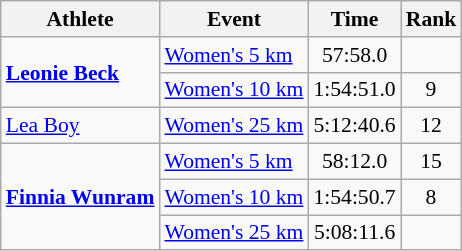<table class="wikitable" style="font-size:90%;">
<tr>
<th>Athlete</th>
<th>Event</th>
<th>Time</th>
<th>Rank</th>
</tr>
<tr align=center>
<td align=left rowspan=2><strong><a href='#'>Leonie Beck</a></strong></td>
<td align=left><a href='#'>Women's 5 km</a></td>
<td>57:58.0</td>
<td></td>
</tr>
<tr align=center>
<td align=left><a href='#'>Women's 10 km</a></td>
<td>1:54:51.0</td>
<td>9</td>
</tr>
<tr align=center>
<td align=left><a href='#'>Lea Boy</a></td>
<td align=left><a href='#'>Women's 25 km</a></td>
<td>5:12:40.6</td>
<td>12</td>
</tr>
<tr align=center>
<td align=left rowspan=3><strong><a href='#'>Finnia Wunram</a></strong></td>
<td align=left><a href='#'>Women's 5 km</a></td>
<td>58:12.0</td>
<td>15</td>
</tr>
<tr align=center>
<td align=left><a href='#'>Women's 10 km</a></td>
<td>1:54:50.7</td>
<td>8</td>
</tr>
<tr align=center>
<td align=left><a href='#'>Women's 25 km</a></td>
<td>5:08:11.6</td>
<td></td>
</tr>
</table>
